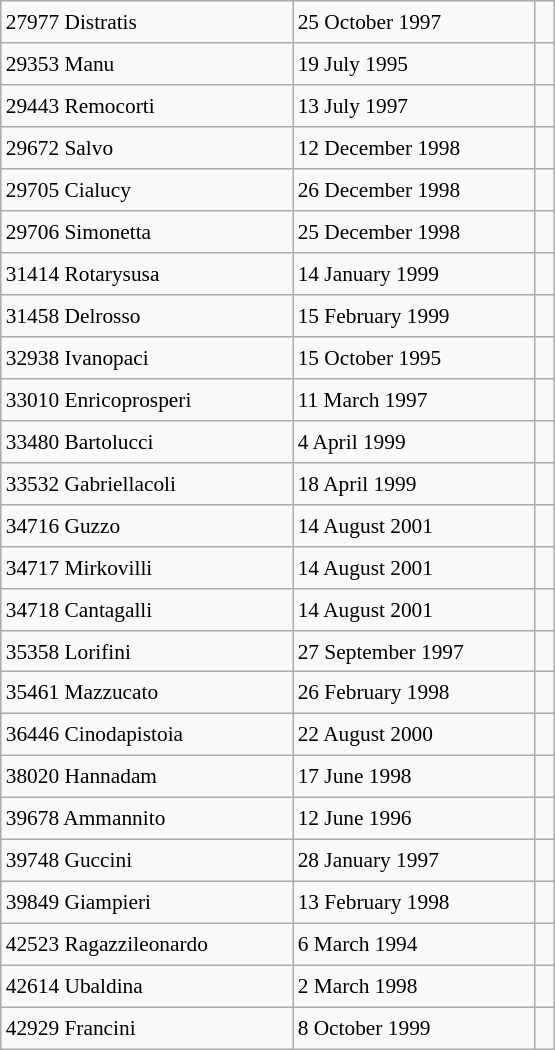<table class="wikitable" style="font-size: 89%; float: left; width: 26em; margin-right: 1em; height: 700px">
<tr>
<td>27977 Distratis</td>
<td>25 October 1997</td>
<td> </td>
</tr>
<tr>
<td>29353 Manu</td>
<td>19 July 1995</td>
<td> </td>
</tr>
<tr>
<td>29443 Remocorti</td>
<td>13 July 1997</td>
<td> </td>
</tr>
<tr>
<td>29672 Salvo</td>
<td>12 December 1998</td>
<td> </td>
</tr>
<tr>
<td>29705 Cialucy</td>
<td>26 December 1998</td>
<td> </td>
</tr>
<tr>
<td>29706 Simonetta</td>
<td>25 December 1998</td>
<td> </td>
</tr>
<tr>
<td>31414 Rotarysusa</td>
<td>14 January 1999</td>
<td> </td>
</tr>
<tr>
<td>31458 Delrosso</td>
<td>15 February 1999</td>
<td> </td>
</tr>
<tr>
<td>32938 Ivanopaci</td>
<td>15 October 1995</td>
<td> </td>
</tr>
<tr>
<td>33010 Enricoprosperi</td>
<td>11 March 1997</td>
<td> </td>
</tr>
<tr>
<td>33480 Bartolucci</td>
<td>4 April 1999</td>
<td> </td>
</tr>
<tr>
<td>33532 Gabriellacoli</td>
<td>18 April 1999</td>
<td> </td>
</tr>
<tr>
<td>34716 Guzzo</td>
<td>14 August 2001</td>
<td> </td>
</tr>
<tr>
<td>34717 Mirkovilli</td>
<td>14 August 2001</td>
<td> </td>
</tr>
<tr>
<td>34718 Cantagalli</td>
<td>14 August 2001</td>
<td> </td>
</tr>
<tr>
<td>35358 Lorifini</td>
<td>27 September 1997</td>
<td> </td>
</tr>
<tr>
<td>35461 Mazzucato</td>
<td>26 February 1998</td>
<td> </td>
</tr>
<tr>
<td>36446 Cinodapistoia</td>
<td>22 August 2000</td>
<td> </td>
</tr>
<tr>
<td>38020 Hannadam</td>
<td>17 June 1998</td>
<td> </td>
</tr>
<tr>
<td>39678 Ammannito</td>
<td>12 June 1996</td>
<td> </td>
</tr>
<tr>
<td>39748 Guccini</td>
<td>28 January 1997</td>
<td> </td>
</tr>
<tr>
<td>39849 Giampieri</td>
<td>13 February 1998</td>
<td> </td>
</tr>
<tr>
<td>42523 Ragazzileonardo</td>
<td>6 March 1994</td>
<td> </td>
</tr>
<tr>
<td>42614 Ubaldina</td>
<td>2 March 1998</td>
<td> </td>
</tr>
<tr>
<td>42929 Francini</td>
<td>8 October 1999</td>
<td> </td>
</tr>
</table>
